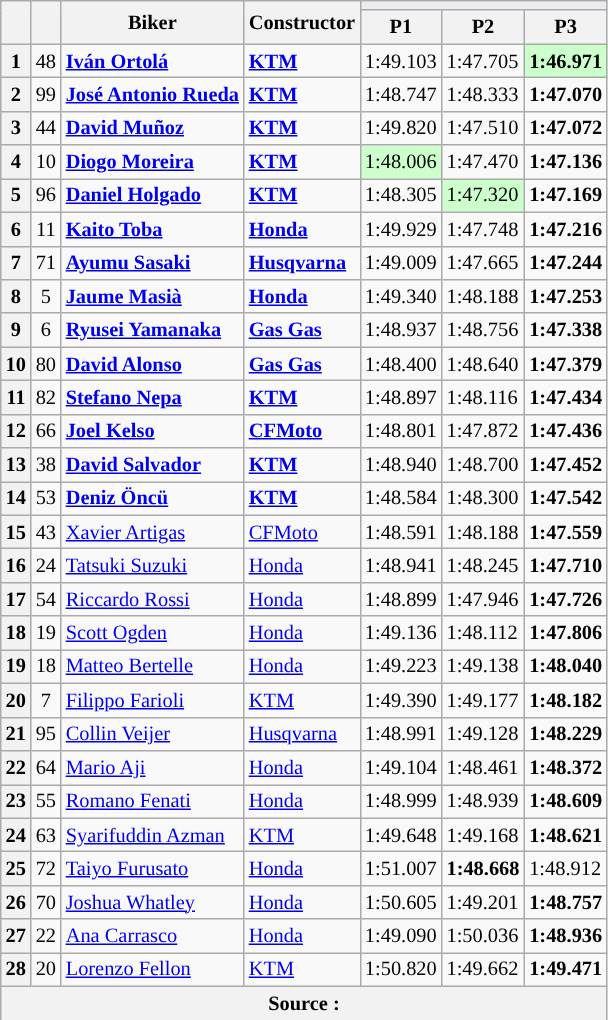<table class="wikitable sortable" style="font-size: 85%;">
<tr>
<th rowspan="2"></th>
<th rowspan="2"></th>
<th rowspan="2">Biker</th>
<th rowspan="2">Constructor</th>
<th colspan="3" style="background:#eaecf0; text-align:center;"></th>
</tr>
<tr>
<th scope="col">P1</th>
<th scope="col">P2</th>
<th scope="col">P3</th>
</tr>
<tr>
<th scope="row">1</th>
<td align="center">48</td>
<td> <strong><a href='#'>Iván Ortolá</a></strong></td>
<td><strong><a href='#'>KTM</a></strong></td>
<td>1:49.103</td>
<td>1:47.705</td>
<td style="background:#ccffcc;"><strong>1:46.971</strong></td>
</tr>
<tr>
<th scope="row">2</th>
<td align="center">99</td>
<td><strong> <a href='#'>José Antonio Rueda</a></strong></td>
<td><strong><a href='#'>KTM</a></strong></td>
<td>1:48.747</td>
<td>1:48.333</td>
<td><strong>1:47.070</strong></td>
</tr>
<tr>
<th scope="row">3</th>
<td align="center">44</td>
<td><strong> <a href='#'>David Muñoz</a></strong></td>
<td><strong><a href='#'>KTM</a></strong></td>
<td>1:49.820</td>
<td>1:47.510</td>
<td><strong>1:47.072</strong></td>
</tr>
<tr>
<th scope="row">4</th>
<td align="center">10</td>
<td><strong> <a href='#'>Diogo Moreira</a></strong></td>
<td><strong><a href='#'>KTM</a></strong></td>
<td style="background:#ccffcc;">1:48.006</td>
<td>1:47.470</td>
<td><strong>1:47.136</strong></td>
</tr>
<tr>
<th scope="row">5</th>
<td align="center">96</td>
<td><strong></strong> <strong><a href='#'>Daniel Holgado</a></strong></td>
<td><strong><a href='#'>KTM</a></strong></td>
<td>1:48.305</td>
<td style="background:#ccffcc;">1:47.320</td>
<td><strong>1:47.169</strong></td>
</tr>
<tr>
<th scope="row">6</th>
<td align="center">11</td>
<td><strong> <a href='#'>Kaito Toba</a></strong></td>
<td><strong><a href='#'>Honda</a></strong></td>
<td>1:49.929</td>
<td>1:47.748</td>
<td><strong>1:47.216</strong></td>
</tr>
<tr>
<th scope="row">7</th>
<td align="center">71</td>
<td><strong> <a href='#'>Ayumu Sasaki</a></strong></td>
<td><strong><a href='#'>Husqvarna</a></strong></td>
<td>1:49.009</td>
<td>1:47.665</td>
<td><strong>1:47.244</strong></td>
</tr>
<tr>
<th scope="row">8</th>
<td align="center">5</td>
<td><strong> <a href='#'>Jaume Masià</a></strong></td>
<td><strong><a href='#'>Honda</a></strong></td>
<td>1:49.340</td>
<td>1:48.188</td>
<td><strong>1:47.253</strong></td>
</tr>
<tr>
<th scope="row">9</th>
<td align="center">6</td>
<td><strong> <a href='#'>Ryusei Yamanaka</a></strong></td>
<td><strong><a href='#'>Gas Gas</a></strong></td>
<td>1:48.937</td>
<td>1:48.756</td>
<td><strong>1:47.338</strong></td>
</tr>
<tr>
<th scope="row">10</th>
<td align="center">80</td>
<td><strong> <a href='#'>David Alonso</a></strong></td>
<td><strong><a href='#'>Gas Gas</a></strong></td>
<td>1:48.400</td>
<td>1:48.640</td>
<td><strong>1:47.379</strong></td>
</tr>
<tr>
<th scope="row">11</th>
<td align="center">82</td>
<td> <strong><a href='#'>Stefano Nepa</a></strong></td>
<td><strong><a href='#'>KTM</a></strong></td>
<td>1:48.897</td>
<td>1:48.116</td>
<td><strong>1:47.434</strong></td>
</tr>
<tr>
<th scope="row">12</th>
<td align="center">66</td>
<td><strong> <a href='#'>Joel Kelso</a></strong></td>
<td><strong><a href='#'>CFMoto</a></strong></td>
<td>1:48.801</td>
<td>1:47.872</td>
<td><strong>1:47.436</strong></td>
</tr>
<tr>
<th scope="row">13</th>
<td align="center">38</td>
<td><strong> <a href='#'>David Salvador</a></strong></td>
<td><strong><a href='#'>KTM</a></strong></td>
<td>1:48.940</td>
<td>1:48.700</td>
<td><strong>1:47.452</strong></td>
</tr>
<tr>
<th scope="row">14</th>
<td align="center">53</td>
<td><strong></strong> <strong><a href='#'>Deniz Öncü</a></strong></td>
<td><strong><a href='#'>KTM</a></strong></td>
<td>1:48.584</td>
<td>1:48.300</td>
<td><strong>1:47.542</strong></td>
</tr>
<tr>
<th scope="row">15</th>
<td align="center">43</td>
<td> <a href='#'>Xavier Artigas</a></td>
<td><a href='#'>CFMoto</a></td>
<td>1:48.591</td>
<td>1:48.188</td>
<td><strong>1:47.559</strong></td>
</tr>
<tr>
<th scope="row">16</th>
<td align="center">24</td>
<td> <a href='#'>Tatsuki Suzuki</a></td>
<td><a href='#'>Honda</a></td>
<td>1:48.941</td>
<td>1:48.245</td>
<td><strong>1:47.710</strong></td>
</tr>
<tr>
<th scope="row">17</th>
<td align="center">54</td>
<td> <a href='#'>Riccardo Rossi</a></td>
<td><a href='#'>Honda</a></td>
<td>1:48.899</td>
<td>1:47.946</td>
<td><strong>1:47.726</strong></td>
</tr>
<tr>
<th scope="row">18</th>
<td align="center">19</td>
<td> <a href='#'>Scott Ogden</a></td>
<td><a href='#'>Honda</a></td>
<td>1:49.136</td>
<td>1:48.112</td>
<td><strong>1:47.806</strong></td>
</tr>
<tr>
<th scope="row">19</th>
<td align="center">18</td>
<td> <a href='#'>Matteo Bertelle</a></td>
<td><a href='#'>Honda</a></td>
<td>1:49.223</td>
<td>1:49.138</td>
<td><strong>1:48.040</strong></td>
</tr>
<tr>
<th scope="row">20</th>
<td align="center">7</td>
<td> <a href='#'>Filippo Farioli</a></td>
<td><a href='#'>KTM</a></td>
<td>1:49.390</td>
<td>1:49.177</td>
<td><strong>1:48.182</strong></td>
</tr>
<tr>
<th scope="row">21</th>
<td align="center">95</td>
<td> <a href='#'>Collin Veijer</a></td>
<td><a href='#'>Husqvarna</a></td>
<td>1:48.991</td>
<td>1:49.128</td>
<td><strong>1:48.229</strong></td>
</tr>
<tr>
<th scope="row">22</th>
<td align="center">64</td>
<td> <a href='#'>Mario Aji</a></td>
<td><a href='#'>Honda</a></td>
<td>1:49.104</td>
<td>1:48.461</td>
<td><strong>1:48.372</strong></td>
</tr>
<tr>
<th scope="row">23</th>
<td align="center">55</td>
<td> <a href='#'>Romano Fenati</a></td>
<td><a href='#'>Honda</a></td>
<td>1:48.999</td>
<td>1:48.939</td>
<td><strong>1:48.609</strong></td>
</tr>
<tr>
<th scope="row">24</th>
<td align="center">63</td>
<td> <a href='#'>Syarifuddin Azman</a></td>
<td><a href='#'>KTM</a></td>
<td>1:49.648</td>
<td>1:49.168</td>
<td><strong>1:48.621</strong></td>
</tr>
<tr>
<th scope="row">25</th>
<td align="center">72</td>
<td> <a href='#'>Taiyo Furusato</a></td>
<td><a href='#'>Honda</a></td>
<td>1:51.007</td>
<td><strong>1:48.668</strong></td>
<td>1:48.912</td>
</tr>
<tr>
<th scope="row">26</th>
<td align="center">70</td>
<td> <a href='#'>Joshua Whatley</a></td>
<td><a href='#'>Honda</a></td>
<td>1:50.605</td>
<td>1:49.201</td>
<td><strong>1:48.757</strong></td>
</tr>
<tr>
<th scope="row">27</th>
<td align="center">22</td>
<td> <a href='#'>Ana Carrasco</a></td>
<td><a href='#'>Honda</a></td>
<td>1:49.090</td>
<td>1:50.036</td>
<td><strong>1:48.936</strong></td>
</tr>
<tr>
<th scope="row">28</th>
<td align="center">20</td>
<td> <a href='#'>Lorenzo Fellon</a></td>
<td><a href='#'>KTM</a></td>
<td>1:50.820</td>
<td>1:49.662</td>
<td><strong>1:49.471</strong></td>
</tr>
<tr>
<th colspan="7">Source : </th>
</tr>
</table>
